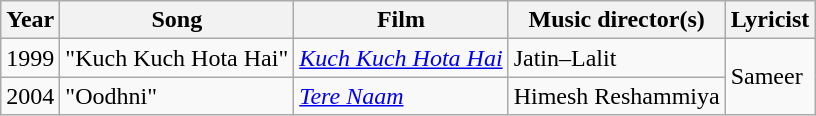<table class="wikitable sortable">
<tr>
<th>Year</th>
<th>Song</th>
<th>Film</th>
<th>Music director(s)</th>
<th>Lyricist</th>
</tr>
<tr>
<td>1999</td>
<td>"Kuch Kuch Hota Hai"</td>
<td><em><a href='#'>Kuch Kuch Hota Hai</a></em></td>
<td>Jatin–Lalit</td>
<td rowspan="2">Sameer</td>
</tr>
<tr>
<td>2004</td>
<td>"Oodhni"</td>
<td><em><a href='#'>Tere Naam</a></em></td>
<td>Himesh Reshammiya</td>
</tr>
</table>
